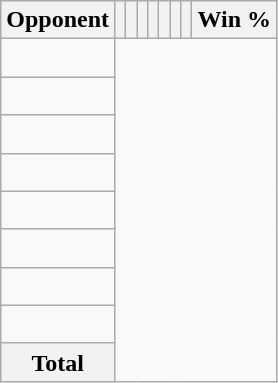<table class="wikitable sortable collapsible collapsed" style="text-align: center;">
<tr>
<th>Opponent</th>
<th></th>
<th></th>
<th></th>
<th></th>
<th></th>
<th></th>
<th></th>
<th>Win %</th>
</tr>
<tr>
<td align="left"><br></td>
</tr>
<tr>
<td align="left"><br></td>
</tr>
<tr>
<td align="left"><br></td>
</tr>
<tr>
<td align="left"><br></td>
</tr>
<tr>
<td align="left"><br></td>
</tr>
<tr>
<td align="left"><br></td>
</tr>
<tr>
<td align="left"><br></td>
</tr>
<tr>
<td align="left"><br></td>
</tr>
<tr class="sortbottom">
<th>Total<br></th>
</tr>
</table>
